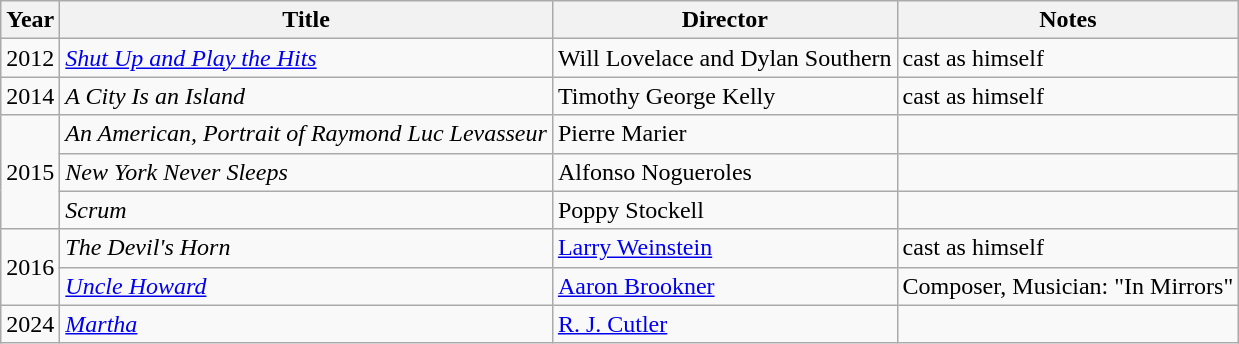<table class="wikitable">
<tr>
<th>Year</th>
<th>Title</th>
<th>Director</th>
<th>Notes</th>
</tr>
<tr>
<td>2012</td>
<td><em><a href='#'>Shut Up and Play the Hits</a></em></td>
<td>Will Lovelace and Dylan Southern</td>
<td>cast as himself</td>
</tr>
<tr>
<td>2014</td>
<td><em>A City Is an Island</em></td>
<td>Timothy George Kelly</td>
<td>cast as himself</td>
</tr>
<tr>
<td rowspan="3">2015</td>
<td><em>An American, Portrait of Raymond Luc Levasseur</em></td>
<td>Pierre Marier</td>
<td></td>
</tr>
<tr>
<td><em>New York Never Sleeps</em></td>
<td>Alfonso Nogueroles</td>
<td></td>
</tr>
<tr>
<td><em>Scrum</em></td>
<td>Poppy Stockell</td>
<td></td>
</tr>
<tr>
<td rowspan="2">2016</td>
<td><em>The Devil's Horn</em></td>
<td><a href='#'>Larry Weinstein</a></td>
<td>cast as himself</td>
</tr>
<tr>
<td><em><a href='#'>Uncle Howard</a></em></td>
<td><a href='#'>Aaron Brookner</a></td>
<td>Composer, Musician: "In Mirrors"</td>
</tr>
<tr>
<td>2024</td>
<td><em><a href='#'>Martha</a></em></td>
<td><a href='#'>R. J. Cutler</a></td>
<td></td>
</tr>
</table>
